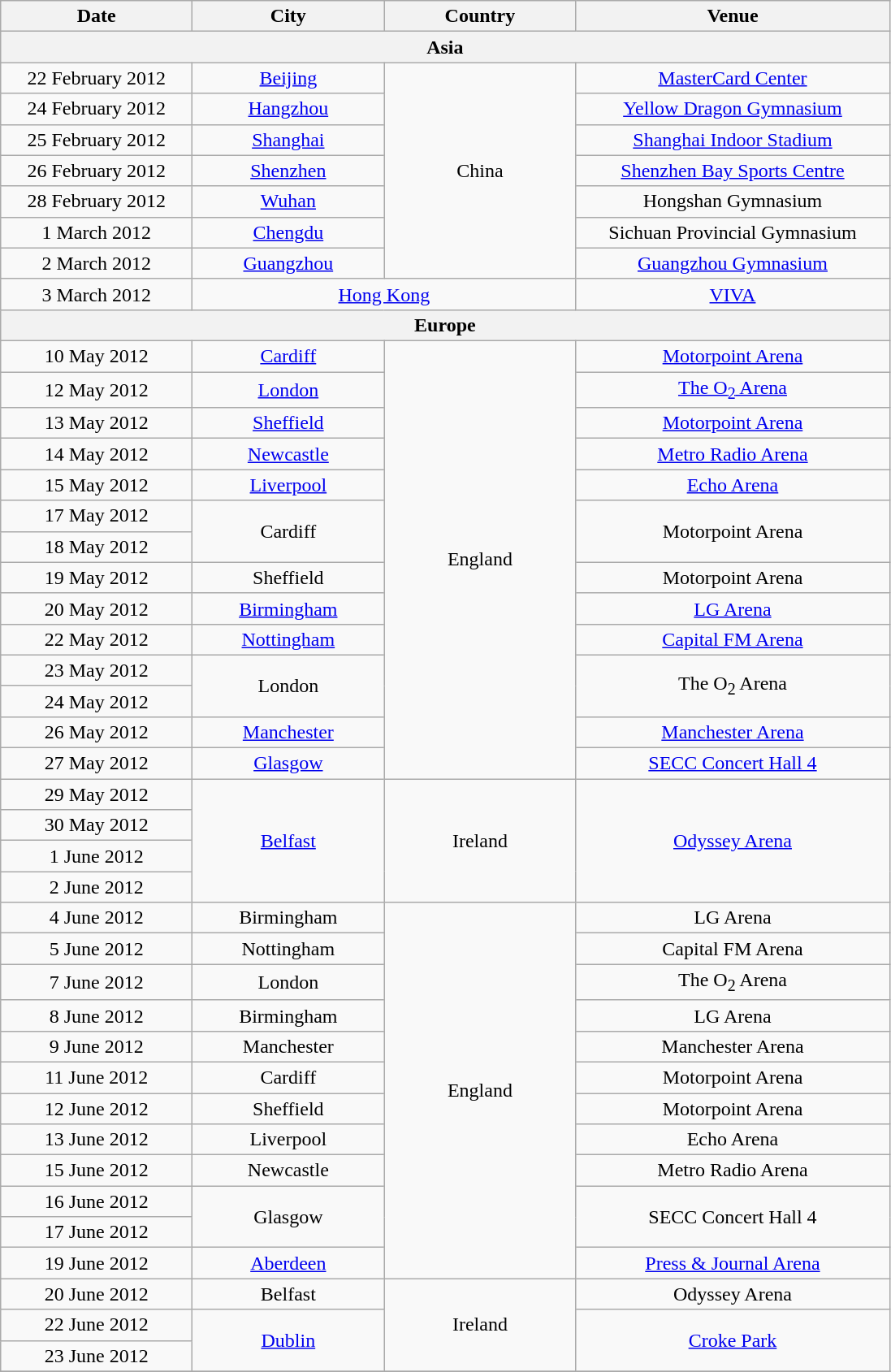<table class="wikitable" style="text-align:center;">
<tr>
<th style="width:150px;">Date</th>
<th style="width:150px;">City</th>
<th style="width:150px;">Country</th>
<th style="width:250px;">Venue</th>
</tr>
<tr>
<th colspan="4">Asia</th>
</tr>
<tr>
<td>22 February 2012</td>
<td><a href='#'>Beijing</a></td>
<td rowspan="7">China</td>
<td><a href='#'>MasterCard Center</a></td>
</tr>
<tr>
<td>24 February 2012</td>
<td><a href='#'>Hangzhou</a></td>
<td><a href='#'>Yellow Dragon Gymnasium</a></td>
</tr>
<tr>
<td>25 February 2012</td>
<td><a href='#'>Shanghai</a></td>
<td><a href='#'>Shanghai Indoor Stadium</a></td>
</tr>
<tr>
<td>26 February 2012</td>
<td><a href='#'>Shenzhen</a></td>
<td><a href='#'>Shenzhen Bay Sports Centre</a></td>
</tr>
<tr>
<td>28 February 2012</td>
<td><a href='#'>Wuhan</a></td>
<td>Hongshan Gymnasium</td>
</tr>
<tr>
<td>1 March 2012</td>
<td><a href='#'>Chengdu</a></td>
<td>Sichuan Provincial Gymnasium</td>
</tr>
<tr>
<td>2 March 2012</td>
<td><a href='#'>Guangzhou</a></td>
<td><a href='#'>Guangzhou Gymnasium</a></td>
</tr>
<tr>
<td>3 March 2012</td>
<td colspan="2"><a href='#'>Hong Kong</a></td>
<td><a href='#'>VIVA</a></td>
</tr>
<tr>
<th colspan="4">Europe</th>
</tr>
<tr>
<td>10 May 2012</td>
<td><a href='#'>Cardiff</a></td>
<td rowspan="14">England</td>
<td><a href='#'>Motorpoint Arena</a></td>
</tr>
<tr>
<td>12 May 2012</td>
<td><a href='#'>London</a></td>
<td><a href='#'>The O<sub>2</sub> Arena</a></td>
</tr>
<tr>
<td>13 May 2012</td>
<td><a href='#'>Sheffield</a></td>
<td><a href='#'>Motorpoint Arena</a></td>
</tr>
<tr>
<td>14 May 2012</td>
<td><a href='#'>Newcastle</a></td>
<td><a href='#'>Metro Radio Arena</a></td>
</tr>
<tr>
<td>15 May 2012</td>
<td><a href='#'>Liverpool</a></td>
<td><a href='#'>Echo Arena</a></td>
</tr>
<tr>
<td>17 May 2012</td>
<td rowspan="2">Cardiff</td>
<td rowspan="2">Motorpoint Arena</td>
</tr>
<tr>
<td>18 May 2012</td>
</tr>
<tr>
<td>19 May 2012</td>
<td>Sheffield</td>
<td>Motorpoint Arena</td>
</tr>
<tr>
<td>20 May 2012</td>
<td><a href='#'>Birmingham</a></td>
<td><a href='#'>LG Arena</a></td>
</tr>
<tr>
<td>22 May 2012</td>
<td><a href='#'>Nottingham</a></td>
<td><a href='#'>Capital FM Arena</a></td>
</tr>
<tr>
<td>23 May 2012</td>
<td rowspan="2">London</td>
<td rowspan="2">The O<sub>2</sub> Arena</td>
</tr>
<tr>
<td>24 May 2012</td>
</tr>
<tr>
<td>26 May 2012</td>
<td><a href='#'>Manchester</a></td>
<td><a href='#'>Manchester Arena</a></td>
</tr>
<tr>
<td>27 May 2012</td>
<td><a href='#'>Glasgow</a></td>
<td><a href='#'>SECC Concert Hall 4</a></td>
</tr>
<tr>
<td>29 May 2012</td>
<td rowspan="4"><a href='#'>Belfast</a></td>
<td rowspan="4">Ireland</td>
<td rowspan="4"><a href='#'>Odyssey Arena</a></td>
</tr>
<tr>
<td>30 May 2012</td>
</tr>
<tr>
<td>1 June 2012</td>
</tr>
<tr>
<td>2 June 2012</td>
</tr>
<tr>
<td>4 June 2012</td>
<td>Birmingham</td>
<td rowspan="12">England</td>
<td>LG Arena</td>
</tr>
<tr>
<td>5 June 2012</td>
<td>Nottingham</td>
<td>Capital FM Arena</td>
</tr>
<tr>
<td>7 June 2012</td>
<td>London</td>
<td>The O<sub>2</sub> Arena</td>
</tr>
<tr>
<td>8 June 2012</td>
<td>Birmingham</td>
<td>LG Arena</td>
</tr>
<tr>
<td>9 June 2012</td>
<td>Manchester</td>
<td>Manchester Arena</td>
</tr>
<tr>
<td>11 June 2012</td>
<td>Cardiff</td>
<td>Motorpoint Arena</td>
</tr>
<tr>
<td>12 June 2012</td>
<td>Sheffield</td>
<td>Motorpoint Arena</td>
</tr>
<tr>
<td>13 June 2012</td>
<td>Liverpool</td>
<td>Echo Arena</td>
</tr>
<tr>
<td>15 June 2012</td>
<td>Newcastle</td>
<td>Metro Radio Arena</td>
</tr>
<tr>
<td>16 June 2012</td>
<td rowspan="2">Glasgow</td>
<td rowspan="2">SECC Concert Hall 4</td>
</tr>
<tr>
<td>17 June 2012</td>
</tr>
<tr>
<td>19 June 2012</td>
<td><a href='#'>Aberdeen</a></td>
<td><a href='#'>Press & Journal Arena</a></td>
</tr>
<tr>
<td>20 June 2012</td>
<td>Belfast</td>
<td rowspan="3">Ireland</td>
<td>Odyssey Arena</td>
</tr>
<tr>
<td>22 June 2012</td>
<td rowspan="2"><a href='#'>Dublin</a></td>
<td rowspan="2"><a href='#'>Croke Park</a></td>
</tr>
<tr>
<td>23 June 2012</td>
</tr>
<tr>
</tr>
</table>
